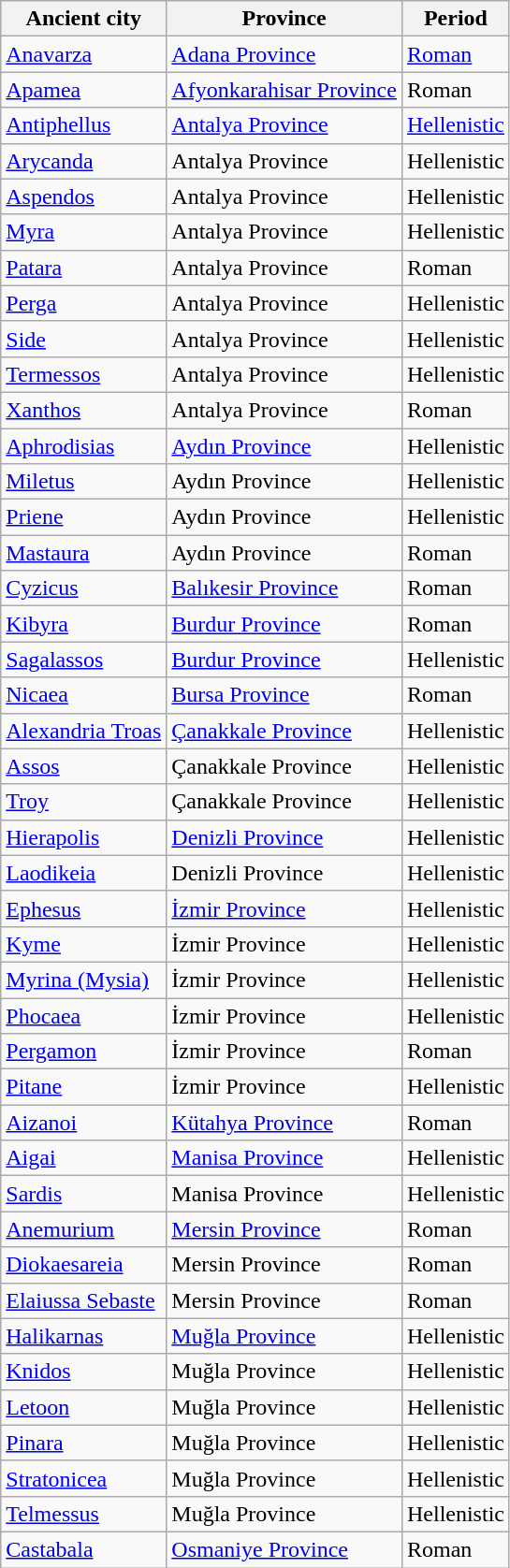<table class="sortable wikitable">
<tr>
<th>Ancient city</th>
<th>Province</th>
<th>Period</th>
</tr>
<tr>
<td><a href='#'>Anavarza</a></td>
<td><a href='#'>Adana Province</a></td>
<td><a href='#'>Roman</a></td>
</tr>
<tr>
<td><a href='#'>Apamea</a></td>
<td><a href='#'>Afyonkarahisar Province</a></td>
<td>Roman</td>
</tr>
<tr>
<td><a href='#'>Antiphellus</a></td>
<td><a href='#'>Antalya Province</a></td>
<td><a href='#'>Hellenistic</a></td>
</tr>
<tr>
<td><a href='#'>Arycanda</a></td>
<td>Antalya Province</td>
<td>Hellenistic</td>
</tr>
<tr>
<td><a href='#'>Aspendos</a></td>
<td>Antalya Province</td>
<td>Hellenistic</td>
</tr>
<tr>
<td><a href='#'>Myra</a></td>
<td>Antalya Province</td>
<td>Hellenistic</td>
</tr>
<tr>
<td><a href='#'>Patara</a></td>
<td>Antalya Province</td>
<td>Roman</td>
</tr>
<tr>
<td><a href='#'>Perga</a></td>
<td>Antalya Province</td>
<td>Hellenistic</td>
</tr>
<tr>
<td><a href='#'>Side</a></td>
<td>Antalya Province</td>
<td>Hellenistic</td>
</tr>
<tr>
<td><a href='#'>Termessos</a></td>
<td>Antalya Province</td>
<td>Hellenistic</td>
</tr>
<tr>
<td><a href='#'>Xanthos</a></td>
<td>Antalya Province</td>
<td>Roman</td>
</tr>
<tr>
<td><a href='#'>Aphrodisias</a></td>
<td><a href='#'>Aydın Province</a></td>
<td>Hellenistic</td>
</tr>
<tr>
<td><a href='#'>Miletus</a></td>
<td>Aydın Province</td>
<td>Hellenistic</td>
</tr>
<tr>
<td><a href='#'>Priene</a></td>
<td>Aydın Province</td>
<td>Hellenistic</td>
</tr>
<tr>
<td><a href='#'>Mastaura</a></td>
<td>Aydın Province</td>
<td>Roman</td>
</tr>
<tr>
<td><a href='#'>Cyzicus</a></td>
<td><a href='#'>Balıkesir Province</a></td>
<td>Roman</td>
</tr>
<tr>
<td><a href='#'>Kibyra</a></td>
<td><a href='#'>Burdur Province</a></td>
<td>Roman</td>
</tr>
<tr>
<td><a href='#'>Sagalassos</a></td>
<td><a href='#'>Burdur Province</a></td>
<td>Hellenistic</td>
</tr>
<tr>
<td><a href='#'>Nicaea</a></td>
<td><a href='#'>Bursa Province</a></td>
<td>Roman</td>
</tr>
<tr>
<td><a href='#'>Alexandria Troas</a></td>
<td><a href='#'>Çanakkale Province</a></td>
<td>Hellenistic</td>
</tr>
<tr>
<td><a href='#'>Assos</a></td>
<td>Çanakkale Province</td>
<td>Hellenistic</td>
</tr>
<tr>
<td><a href='#'>Troy</a></td>
<td>Çanakkale Province</td>
<td>Hellenistic</td>
</tr>
<tr>
<td><a href='#'>Hierapolis</a></td>
<td><a href='#'>Denizli Province</a></td>
<td>Hellenistic</td>
</tr>
<tr>
<td><a href='#'>Laodikeia</a></td>
<td>Denizli Province</td>
<td>Hellenistic</td>
</tr>
<tr>
<td><a href='#'>Ephesus</a></td>
<td><a href='#'>İzmir Province</a></td>
<td>Hellenistic</td>
</tr>
<tr>
<td><a href='#'>Kyme</a></td>
<td>İzmir Province</td>
<td>Hellenistic</td>
</tr>
<tr>
<td><a href='#'>Myrina (Mysia)</a></td>
<td>İzmir Province</td>
<td>Hellenistic</td>
</tr>
<tr>
<td><a href='#'>Phocaea</a></td>
<td>İzmir Province</td>
<td>Hellenistic</td>
</tr>
<tr>
<td><a href='#'>Pergamon</a></td>
<td>İzmir Province</td>
<td>Roman</td>
</tr>
<tr>
<td><a href='#'>Pitane</a></td>
<td>İzmir Province</td>
<td>Hellenistic</td>
</tr>
<tr>
<td><a href='#'>Aizanoi</a></td>
<td><a href='#'>Kütahya Province</a></td>
<td>Roman</td>
</tr>
<tr>
<td><a href='#'>Aigai</a></td>
<td><a href='#'>Manisa Province</a></td>
<td>Hellenistic</td>
</tr>
<tr>
<td><a href='#'>Sardis</a></td>
<td>Manisa Province</td>
<td>Hellenistic</td>
</tr>
<tr>
<td><a href='#'>Anemurium</a></td>
<td><a href='#'>Mersin Province</a></td>
<td>Roman</td>
</tr>
<tr>
<td><a href='#'>Diokaesareia</a></td>
<td>Mersin Province</td>
<td>Roman</td>
</tr>
<tr>
<td><a href='#'>Elaiussa Sebaste</a></td>
<td>Mersin Province</td>
<td>Roman</td>
</tr>
<tr>
<td><a href='#'>Halikarnas</a></td>
<td><a href='#'>Muğla Province</a></td>
<td>Hellenistic</td>
</tr>
<tr>
<td><a href='#'>Knidos</a></td>
<td>Muğla Province</td>
<td>Hellenistic</td>
</tr>
<tr>
<td><a href='#'>Letoon</a></td>
<td>Muğla Province</td>
<td>Hellenistic</td>
</tr>
<tr>
<td><a href='#'>Pinara</a></td>
<td>Muğla Province</td>
<td>Hellenistic</td>
</tr>
<tr>
<td><a href='#'>Stratonicea</a></td>
<td>Muğla Province</td>
<td>Hellenistic</td>
</tr>
<tr>
<td><a href='#'>Telmessus</a></td>
<td>Muğla Province</td>
<td>Hellenistic</td>
</tr>
<tr>
<td><a href='#'>Castabala</a></td>
<td><a href='#'>Osmaniye Province</a></td>
<td>Roman</td>
</tr>
</table>
